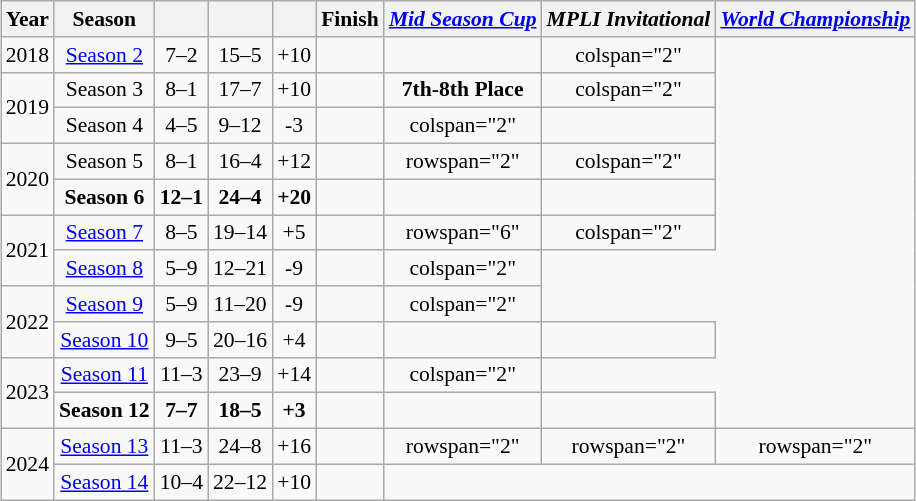<table class="wikitable" style="text-align: center; margin-left: auto; margin-right: auto; font-size: 90%;">
<tr>
<th>Year</th>
<th>Season</th>
<th></th>
<th></th>
<th></th>
<th>Finish</th>
<th><a href='#'><em>Mid Season Cup</em></a></th>
<th><em>MPLI Invitational</em></th>
<th><a href='#'><em>World Championship</em></a></th>
</tr>
<tr>
<td>2018</td>
<td><a href='#'>Season 2</a></td>
<td>7–2</td>
<td>15–5</td>
<td>+10</td>
<td></td>
<td></td>
<td>colspan="2" </td>
</tr>
<tr>
<td rowspan="2">2019</td>
<td>Season 3</td>
<td>8–1</td>
<td>17–7</td>
<td>+10</td>
<td></td>
<td><strong>7th-8th Place</strong></td>
<td>colspan="2" </td>
</tr>
<tr>
<td>Season 4</td>
<td>4–5</td>
<td>9–12</td>
<td>-3</td>
<td></td>
<td>colspan="2" </td>
<td></td>
</tr>
<tr>
<td rowspan="2">2020</td>
<td>Season 5</td>
<td>8–1</td>
<td>16–4</td>
<td>+12</td>
<td></td>
<td>rowspan="2" </td>
<td>colspan="2" </td>
</tr>
<tr>
<td><strong>Season 6</strong></td>
<td><strong>12–1</strong></td>
<td><strong>24–4</strong></td>
<td><strong>+20</strong></td>
<td></td>
<td></td>
<td></td>
</tr>
<tr>
<td rowspan="2">2021</td>
<td><a href='#'>Season 7</a></td>
<td>8–5</td>
<td>19–14</td>
<td>+5</td>
<td></td>
<td>rowspan="6" </td>
<td>colspan="2" </td>
</tr>
<tr>
<td><a href='#'>Season 8</a></td>
<td>5–9</td>
<td>12–21</td>
<td>-9</td>
<td></td>
<td>colspan="2" </td>
</tr>
<tr>
<td rowspan="2">2022</td>
<td><a href='#'>Season 9</a></td>
<td>5–9</td>
<td>11–20</td>
<td>-9</td>
<td></td>
<td>colspan="2" </td>
</tr>
<tr>
<td><a href='#'>Season 10</a></td>
<td>9–5</td>
<td>20–16</td>
<td>+4</td>
<td></td>
<td></td>
<td></td>
</tr>
<tr>
<td rowspan="2">2023</td>
<td><a href='#'>Season 11</a></td>
<td>11–3</td>
<td>23–9</td>
<td>+14</td>
<td></td>
<td>colspan="2" </td>
</tr>
<tr>
<td><strong>Season 12</strong></td>
<td><strong>7–7</strong></td>
<td><strong>18–5</strong></td>
<td><strong>+3</strong></td>
<td></td>
<td></td>
<td></td>
</tr>
<tr>
<td rowspan="2">2024</td>
<td><a href='#'>Season 13</a></td>
<td>11–3</td>
<td>24–8</td>
<td>+16</td>
<td></td>
<td>rowspan="2" </td>
<td>rowspan="2" </td>
<td>rowspan="2" </td>
</tr>
<tr>
<td><a href='#'>Season 14</a></td>
<td>10–4</td>
<td>22–12</td>
<td>+10</td>
<td></td>
</tr>
</table>
